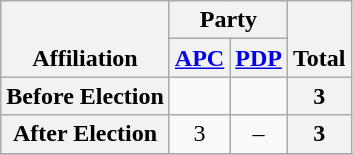<table class=wikitable style="text-align:center">
<tr style="vertical-align:bottom;">
<th rowspan=2>Affiliation</th>
<th colspan=2>Party</th>
<th rowspan=2>Total</th>
</tr>
<tr>
<th><a href='#'>APC</a></th>
<th><a href='#'>PDP</a></th>
</tr>
<tr>
<th>Before Election</th>
<td></td>
<td></td>
<th>3</th>
</tr>
<tr>
<th>After Election</th>
<td>3</td>
<td>–</td>
<th>3</th>
</tr>
<tr>
</tr>
</table>
